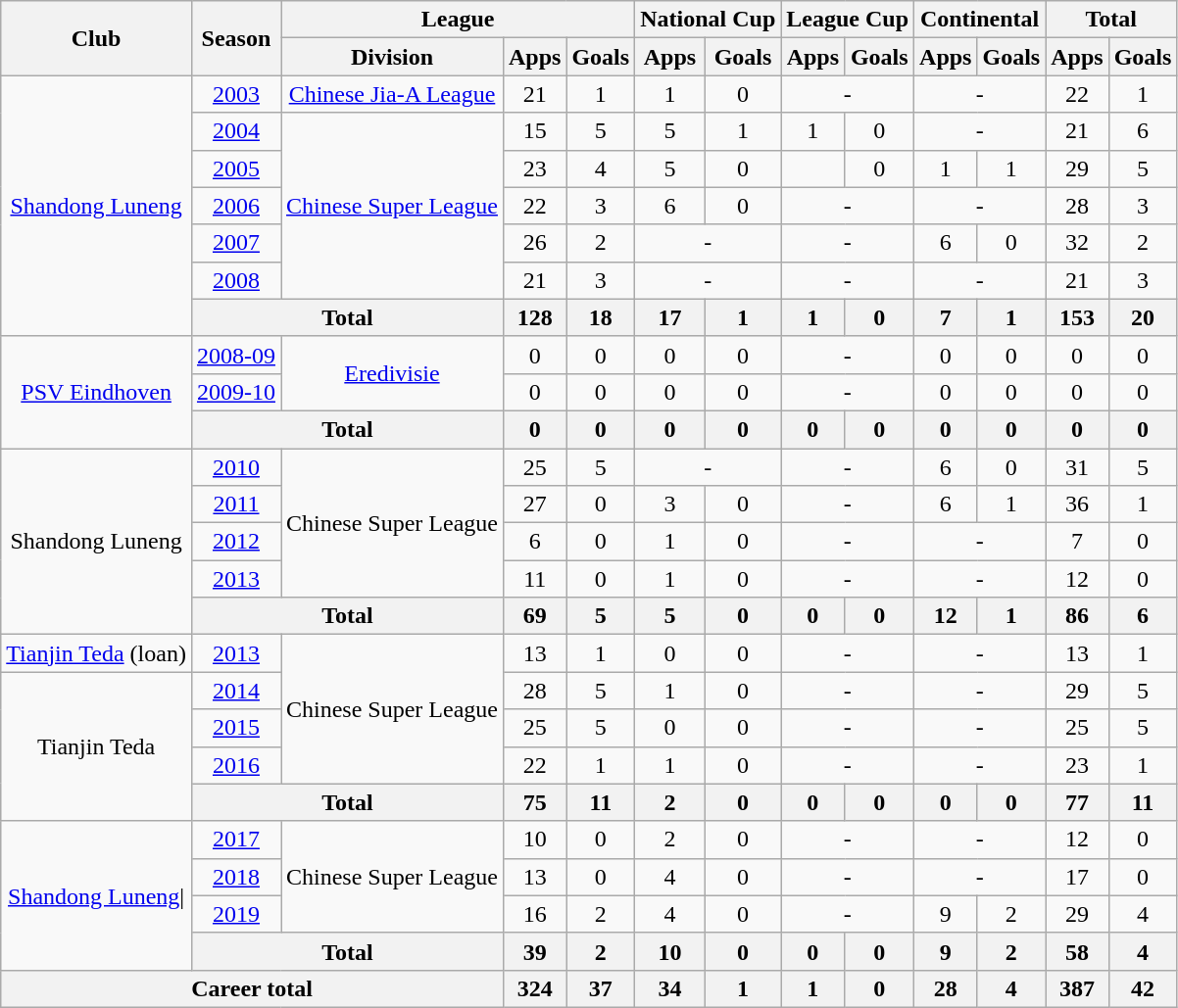<table class="wikitable" style="text-align: center">
<tr>
<th rowspan="2">Club</th>
<th rowspan="2">Season</th>
<th colspan="3">League</th>
<th colspan="2">National Cup</th>
<th colspan="2">League Cup</th>
<th colspan="2">Continental</th>
<th colspan="2">Total</th>
</tr>
<tr>
<th>Division</th>
<th>Apps</th>
<th>Goals</th>
<th>Apps</th>
<th>Goals</th>
<th>Apps</th>
<th>Goals</th>
<th>Apps</th>
<th>Goals</th>
<th>Apps</th>
<th>Goals</th>
</tr>
<tr>
<td rowspan="7"><a href='#'>Shandong Luneng</a></td>
<td><a href='#'>2003</a></td>
<td><a href='#'>Chinese Jia-A League</a></td>
<td>21</td>
<td>1</td>
<td>1</td>
<td>0</td>
<td colspan="2">-</td>
<td colspan="2">-</td>
<td>22</td>
<td>1</td>
</tr>
<tr>
<td><a href='#'>2004</a></td>
<td rowspan="5"><a href='#'>Chinese Super League</a></td>
<td>15</td>
<td>5</td>
<td>5</td>
<td>1</td>
<td>1</td>
<td>0</td>
<td colspan="2">-</td>
<td>21</td>
<td>6</td>
</tr>
<tr>
<td><a href='#'>2005</a></td>
<td>23</td>
<td>4</td>
<td>5</td>
<td>0</td>
<td></td>
<td>0</td>
<td>1</td>
<td>1</td>
<td>29</td>
<td>5</td>
</tr>
<tr>
<td><a href='#'>2006</a></td>
<td>22</td>
<td>3</td>
<td>6</td>
<td>0</td>
<td colspan="2">-</td>
<td colspan="2">-</td>
<td>28</td>
<td>3</td>
</tr>
<tr>
<td><a href='#'>2007</a></td>
<td>26</td>
<td>2</td>
<td colspan="2">-</td>
<td colspan="2">-</td>
<td>6</td>
<td>0</td>
<td>32</td>
<td>2</td>
</tr>
<tr>
<td><a href='#'>2008</a></td>
<td>21</td>
<td>3</td>
<td colspan="2">-</td>
<td colspan="2">-</td>
<td colspan="2">-</td>
<td>21</td>
<td>3</td>
</tr>
<tr>
<th colspan=2>Total</th>
<th>128</th>
<th>18</th>
<th>17</th>
<th>1</th>
<th>1</th>
<th>0</th>
<th>7</th>
<th>1</th>
<th>153</th>
<th>20</th>
</tr>
<tr>
<td rowspan="3"><a href='#'>PSV Eindhoven</a></td>
<td><a href='#'>2008-09</a></td>
<td rowspan="2"><a href='#'>Eredivisie</a></td>
<td>0</td>
<td>0</td>
<td>0</td>
<td>0</td>
<td colspan="2">-</td>
<td>0</td>
<td>0</td>
<td>0</td>
<td>0</td>
</tr>
<tr>
<td><a href='#'>2009-10</a></td>
<td>0</td>
<td>0</td>
<td>0</td>
<td>0</td>
<td colspan="2">-</td>
<td>0</td>
<td>0</td>
<td>0</td>
<td>0</td>
</tr>
<tr>
<th colspan=2>Total</th>
<th>0</th>
<th>0</th>
<th>0</th>
<th>0</th>
<th>0</th>
<th>0</th>
<th>0</th>
<th>0</th>
<th>0</th>
<th>0</th>
</tr>
<tr>
<td rowspan="5">Shandong Luneng</td>
<td><a href='#'>2010</a></td>
<td rowspan="4">Chinese Super League</td>
<td>25</td>
<td>5</td>
<td colspan="2">-</td>
<td colspan="2">-</td>
<td>6</td>
<td>0</td>
<td>31</td>
<td>5</td>
</tr>
<tr>
<td><a href='#'>2011</a></td>
<td>27</td>
<td>0</td>
<td>3</td>
<td>0</td>
<td colspan="2">-</td>
<td>6</td>
<td>1</td>
<td>36</td>
<td>1</td>
</tr>
<tr>
<td><a href='#'>2012</a></td>
<td>6</td>
<td>0</td>
<td>1</td>
<td>0</td>
<td colspan="2">-</td>
<td colspan="2">-</td>
<td>7</td>
<td>0</td>
</tr>
<tr>
<td><a href='#'>2013</a></td>
<td>11</td>
<td>0</td>
<td>1</td>
<td>0</td>
<td colspan="2">-</td>
<td colspan="2">-</td>
<td>12</td>
<td>0</td>
</tr>
<tr>
<th colspan=2>Total</th>
<th>69</th>
<th>5</th>
<th>5</th>
<th>0</th>
<th>0</th>
<th>0</th>
<th>12</th>
<th>1</th>
<th>86</th>
<th>6</th>
</tr>
<tr>
<td><a href='#'>Tianjin Teda</a> (loan)</td>
<td><a href='#'>2013</a></td>
<td rowspan=4>Chinese Super League</td>
<td>13</td>
<td>1</td>
<td>0</td>
<td>0</td>
<td colspan="2">-</td>
<td colspan="2">-</td>
<td>13</td>
<td>1</td>
</tr>
<tr>
<td rowspan=4>Tianjin Teda</td>
<td><a href='#'>2014</a></td>
<td>28</td>
<td>5</td>
<td>1</td>
<td>0</td>
<td colspan="2">-</td>
<td colspan="2">-</td>
<td>29</td>
<td>5</td>
</tr>
<tr>
<td><a href='#'>2015</a></td>
<td>25</td>
<td>5</td>
<td>0</td>
<td>0</td>
<td colspan="2">-</td>
<td colspan="2">-</td>
<td>25</td>
<td>5</td>
</tr>
<tr>
<td><a href='#'>2016</a></td>
<td>22</td>
<td>1</td>
<td>1</td>
<td>0</td>
<td colspan="2">-</td>
<td colspan="2">-</td>
<td>23</td>
<td>1</td>
</tr>
<tr>
<th colspan=2>Total</th>
<th>75</th>
<th>11</th>
<th>2</th>
<th>0</th>
<th>0</th>
<th>0</th>
<th>0</th>
<th>0</th>
<th>77</th>
<th>11</th>
</tr>
<tr>
<td rowspan="4"><a href='#'>Shandong Luneng</a>|</td>
<td><a href='#'>2017</a></td>
<td rowspan=3>Chinese Super League</td>
<td>10</td>
<td>0</td>
<td>2</td>
<td>0</td>
<td colspan="2">-</td>
<td colspan="2">-</td>
<td>12</td>
<td>0</td>
</tr>
<tr>
<td><a href='#'>2018</a></td>
<td>13</td>
<td>0</td>
<td>4</td>
<td>0</td>
<td colspan="2">-</td>
<td colspan="2">-</td>
<td>17</td>
<td>0</td>
</tr>
<tr>
<td><a href='#'>2019</a></td>
<td>16</td>
<td>2</td>
<td>4</td>
<td>0</td>
<td colspan="2">-</td>
<td>9</td>
<td>2</td>
<td>29</td>
<td>4</td>
</tr>
<tr>
<th colspan=2>Total</th>
<th>39</th>
<th>2</th>
<th>10</th>
<th>0</th>
<th>0</th>
<th>0</th>
<th>9</th>
<th>2</th>
<th>58</th>
<th>4</th>
</tr>
<tr>
<th colspan=3>Career total</th>
<th>324</th>
<th>37</th>
<th>34</th>
<th>1</th>
<th>1</th>
<th>0</th>
<th>28</th>
<th>4</th>
<th>387</th>
<th>42</th>
</tr>
</table>
